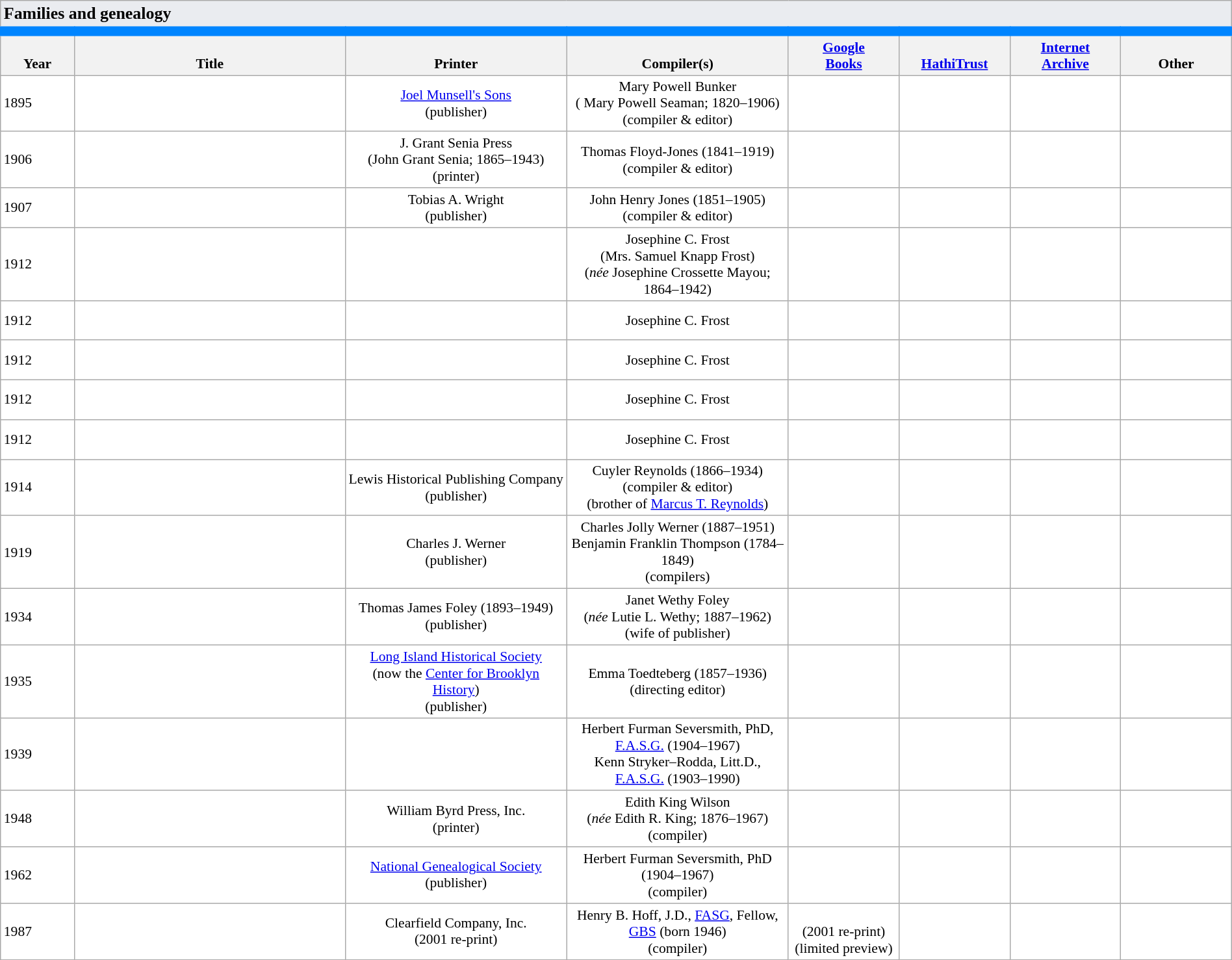<table class="wikitable collapsible sortable static-row-numbers" cellpadding="1" style="color: black; background-color: #FFFFFF; font-size: 90%; width:100%">
<tr class="static-row-header" style="text-align:center;vertical-align:bottom;">
<th style="text-align:left; background:#eaecf0; border-style: solid; border-width: 0px 0px 0px 0px;" colspan=8><big><strong>Families and genealogy</strong></big></th>
</tr>
<tr class="static-row-header" style="text-align:center;vertical-align:bottom;border-style: solid; border-color: #0085ff; border-width: 10px 0px 0px 0px;">
<th>Year</th>
<th>Title</th>
<th>Printer</th>
<th>Compiler(s)</th>
<th><a href='#'>Google<br>Books</a></th>
<th><a href='#'>HathiTrust</a></th>
<th><a href='#'>Internet<br>Archive</a></th>
<th>Other</th>
</tr>
<tr>
<td width="6%;" data-sort-value="1895">1895</td>
<td width="22%" data-sort-value="long island genealogies 1895"></td>
<td style="text-align:center" width="18%" data-sort-value="munsell 1895"><a href='#'>Joel Munsell's Sons</a><br>(publisher)</td>
<td style="text-align:center" width="18%" data-sort-value="bunker 1895">Mary Powell Bunker<br>( Mary Powell Seaman; 1820–1906)<br>(compiler & editor)</td>
<td style="text-align:center" width="9%" data-sort-value="harvard 1895"></td>
<td style="text-align:center" width="9%" data-sort-value="cornell 1895"></td>
<td style="text-align:center" width="9%" data-sort-value="marygrove 1895"></td>
<td style="text-align:center" width="9%"><br></td>
</tr>
<tr>
<td width="6%;" data-sort-value="1906">1906</td>
<td width="22%" data-sort-value="thomas jones 1906"></td>
<td style="text-align:center" width="18%" data-sort-value="senia 1906">J. Grant Senia Press<br>(John Grant Senia; 1865–1943)<br>(printer)</td>
<td style="text-align:center" width="18%" data-sort-value="floyd-jones 1906">Thomas Floyd-Jones (1841–1919)<br>(compiler & editor)</td>
<td style="text-align:center" width="9%"></td>
<td style="text-align:center" width="9%" data-sort-value="library of congress 1906"></td>
<td style="text-align:center" width="9%" data-sort-value="library of congress 1906"></td>
<td style="text-align:center" width="9%"><br><br></td>
</tr>
<tr>
<td width="6%;" data-sort-value="1907">1907</td>
<td width="22%" data-sort-value="jones family 1907"></td>
<td style="text-align:center" width="18%" data-sort-value="wright 1907">Tobias A. Wright<br>(publisher)</td>
<td style="text-align:center" width="18%" data-sort-value="jones john henry 1907">John Henry Jones (1851–1905)<br>(compiler & editor)</td>
<td style="text-align:center" width="9%"></td>
<td style="text-align:center" width="9%" data-sort-value="library of congress 1907"></td>
<td style="text-align:center" width="9%" data-sort-value="library of congress 1907"></td>
<td style="text-align:center" width="9%"><br></td>
</tr>
<tr>
<td width="6%;" data-sort-value="1912">1912</td>
<td width="22%" data-sort-value="long island cemetery inscriptions 1912"></td>
<td style="text-align:center" width="18%"></td>
<td style="text-align:center" width="18%" data-sort-value="frost josephine 1912">Josephine C. Frost<br>(Mrs. Samuel Knapp Frost)<br>(<em>née</em> Josephine Crossette Mayou; 1864–1942)</td>
<td style="text-align:center" width="9%"></td>
<td style="text-align:center" width="9%"></td>
<td style="text-align:center" width="9%"></td>
<td style="text-align:center" width="9%"><br><br></td>
</tr>
<tr>
<td width="6%;" data-sort-value="1912">1912</td>
<td width="22%" data-sort-value="long island cemetery inscriptions 1912"></td>
<td style="text-align:center" width="18%"></td>
<td style="text-align:center" width="18%" data-sort-value="frost josephine 1912">Josephine C. Frost</td>
<td style="text-align:center" width="9%"></td>
<td style="text-align:center" width="9%"></td>
<td style="text-align:center" width="9%"></td>
<td style="text-align:center" width="9%"><br><br></td>
</tr>
<tr>
<td width="6%;" data-sort-value="1912">1912</td>
<td width="22%" data-sort-value="long island cemetery inscriptions 1912"></td>
<td style="text-align:center" width="18%"></td>
<td style="text-align:center" width="18%" data-sort-value="frost josephine 1912">Josephine C. Frost</td>
<td style="text-align:center" width="9%"></td>
<td style="text-align:center" width="9%"></td>
<td style="text-align:center" width="9%"></td>
<td style="text-align:center" width="9%"><br><br></td>
</tr>
<tr>
<td width="6%;" data-sort-value="1912">1912</td>
<td width="22%" data-sort-value="long island cemetery inscriptions 1912"></td>
<td style="text-align:center" width="18%"></td>
<td style="text-align:center" width="18%" data-sort-value="frost josephine 1912">Josephine C. Frost</td>
<td style="text-align:center" width="9%"></td>
<td style="text-align:center" width="9%"></td>
<td style="text-align:center" width="9%"></td>
<td style="text-align:center" width="9%"><br><br></td>
</tr>
<tr>
<td width="6%;" data-sort-value="1912">1912</td>
<td width="22%" data-sort-value="long island cemetery inscriptions 1912"></td>
<td style="text-align:center" width="18%"></td>
<td style="text-align:center" width="18%" data-sort-value="frost josephine 1912">Josephine C. Frost</td>
<td style="text-align:center" width="9%"></td>
<td style="text-align:center" width="9%"></td>
<td style="text-align:center" width="9%"></td>
<td style="text-align:center" width="9%"><br><br></td>
</tr>
<tr>
<td width="6%;" data-sort-value="1914">1914</td>
<td width="22%" data-sort-value="genealogical and family history 1914"></td>
<td style="text-align:center" width="18%" data-sort-value="lewis 1914">Lewis Historical Publishing Company<br>(publisher)</td>
<td style="text-align:center" width="18%" data-sort-value="reynolds 1914">Cuyler Reynolds (1866–1934)<br>(compiler & editor)<br>(brother of <a href='#'>Marcus T. Reynolds</a>)</td>
<td style="text-align:center" width="9%" data-sort-value="harvard 1914"></td>
<td style="text-align:center" width="9%"></td>
<td style="text-align:center" width="9%" data-sort-value="library of congress 1914"></td>
<td style="text-align:center" width="9%"></td>
</tr>
<tr>
<td width="6%;" data-sort-value="1919">1919</td>
<td width="22%" data-sort-value="genealogies of long island families 1919"></td>
<td style="text-align:center" width="18%" data-sort-value="werner 1919">Charles J. Werner<br>(publisher)</td>
<td style="text-align:center" width="18%" data-sort-value="werner 1919">Charles Jolly Werner (1887–1951)<br> Benjamin Franklin Thompson (1784–1849)<br>(compilers)</td>
<td style="text-align:center" width="9%" data-sort-value="wisconsin 1919"></td>
<td style="text-align:center" width="9%" data-sort-value="wisconsin 1919"><br><br></td>
<td style="text-align:center" width="9%" data-sort-value="library of congress 1919"><br><br></td>
<td style="text-align:center" width="9%"></td>
</tr>
<tr>
<td width="6%;" data-sort-value="1934">1934</td>
<td width="22%" data-sort-value="early settlers of new york state 1934"></td>
<td style="text-align:center" width="18%" data-sort-value="foley thomas 1934">Thomas James Foley (1893–1949)<br>(publisher)</td>
<td style="text-align:center" width="18%" data-sort-value="foley janet 1934">Janet Wethy Foley<br>(<em>née</em> Lutie L. Wethy; 1887–1962)<br>(wife of publisher)</td>
<td style="text-align:center" width="9%"  data-sort-value="heritage books 1934"><br></td>
<td style="text-align:center" width="9%"></td>
<td style="text-align:center" width="9%" data-sort-value="allen county 1934"></td>
<td style="text-align:center" width="9%"></td>
</tr>
<tr>
<td width="6%;" data-sort-value="1935">1935</td>
<td width="22%" data-sort-value="catalog of american genealogies 1935"></td>
<td style="text-align:center" width="18%" data-sort-value="long island historical society 1935"><a href='#'>Long Island Historical Society</a><br>(now the <a href='#'>Center for Brooklyn History</a>)<br>(publisher)</td>
<td style="text-align:center" width="18%" data-sort-value="toedteberg 1935">Emma Toedteberg (1857–1936)<br>(directing editor)</td>
<td style="text-align:center" width="9%"></td>
<td style="text-align:center" width="9%" data-sort-value="michigan 1935"></td>
<td style="text-align:center" width="9%"></td>
<td style="text-align:center" width="9%"><br></td>
</tr>
<tr>
<td width="6%;" data-sort-value="1939">1939</td>
<td width="22%" data-sort-value="colonial families of long island 1939"></td>
<td style="text-align:center" width="18%"></td>
<td style="text-align:center" width="18%" data-sort-value="seversmith herbert 1939">Herbert Furman Seversmith, PhD, <a href='#'>F.A.S.G.</a> (1904–1967)<br>Kenn Stryker–Rodda, Litt.D., <a href='#'>F.A.S.G.</a> (1903–1990)</td>
<td style="text-align:center" width="9%"  data-sort-value="heritage books 1934"></td>
<td style="text-align:center" width="9%"></td>
<td style="text-align:center" width="9%" data-sort-value="boston public library 1939"></td>
<td style="text-align:center" width="9%"></td>
</tr>
<tr>
<td width="6%;" data-sort-value="1948">1948</td>
<td width="22%" data-sort-value="annals of newton 1948"></td>
<td style="text-align:center" width="18%" data-sort-value="fanshaw 1948">William Byrd Press, Inc.<br>(printer)</td>
<td style="text-align:center" width="18%" data-sort-value="wilson 1948">Edith King Wilson<br>(<em>née</em> Edith R. King; 1876–1967)<br>(compiler)</td>
<td style="text-align:center" width="9%"></td>
<td style="text-align:center" width="9%" data-sort-value="wisconsin 1948"></td>
<td style="text-align:center" width="9%" data-sort-value="boston public 1948"></td>
<td style="text-align:center" width="9%"></td>
</tr>
<tr>
<td width="6%;" data-sort-value="1962">1962</td>
<td width="22%" data-sort-value="long island genealogical 1962"></td>
<td style="text-align:center" width="18%" data-sort-value="national genealogical society 1962"><a href='#'>National Genealogical Society</a><br>(publisher)</td>
<td style="text-align:center" width="18%" data-sort-value="seversmith 1962">Herbert Furman Seversmith, PhD (1904–1967)<br>(compiler)</td>
<td style="text-align:center" width="9%"></td>
<td style="text-align:center" width="9%"></td>
<td style="text-align:center" width="9%" data-sort-value="allen county 1962"></td>
<td style="text-align:center" width="9%"></td>
</tr>
<tr>
<td width="6%;" data-sort-value="1987">1987</td>
<td width="22%" data-sort-value="long island genealogical 1987"></td>
<td style="text-align:center" width="18%" data-sort-value="national genealogical society 1987">Clearfield Company, Inc.<br>(2001 re-print)</td>
<td style="text-align:center" width="18%" data-sort-value="hoff 1987">Henry B. Hoff, J.D., <a href='#'>FASG</a>, Fellow, <a href='#'>GBS</a> (born 1946)<br>(compiler)</td>
<td style="text-align:center" width="9%" width="18%" data-sort-value="google books 1987"><br>(2001 re-print)<br>(limited preview)</td>
<td style="text-align:center" width="9%"></td>
<td style="text-align:center" width="9%"></td>
<td style="text-align:center" width="9%"></td>
</tr>
</table>
